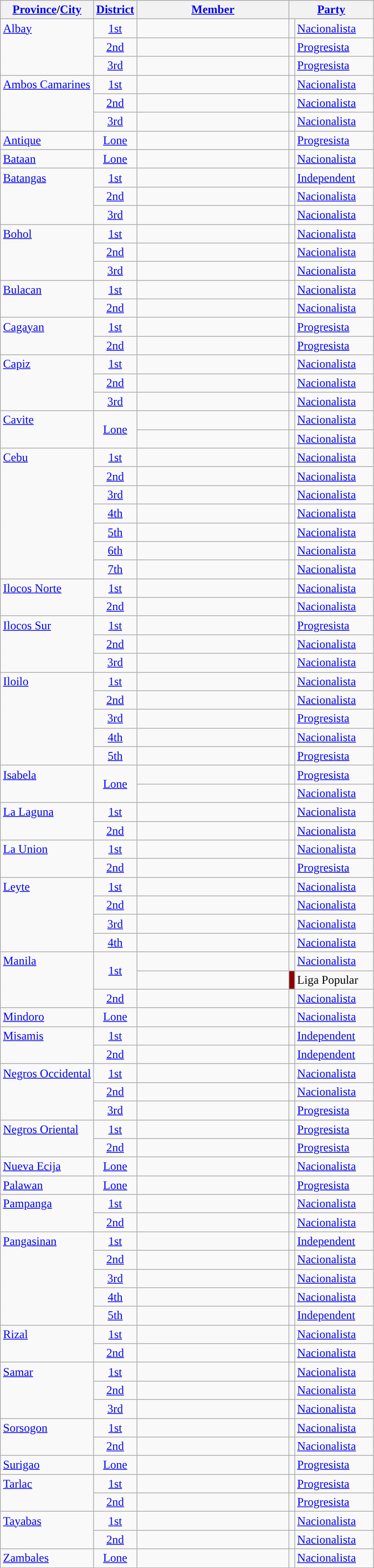<table class="wikitable sortable">
<tr>
<th><a href='#'>Province</a>/<a href='#'>City</a></th>
<th><a href='#'>District</a></th>
<th width="200px"><a href='#'>Member</a></th>
<th colspan="2"><a href='#'>Party</a></th>
</tr>
<tr>
<td rowspan="3" valign="top"><a href='#'>Albay</a></td>
<td align="center"><a href='#'>1st</a></td>
<td></td>
<td></td>
<td width="100px"><a href='#'>Nacionalista</a></td>
</tr>
<tr>
<td align="center"><a href='#'>2nd</a></td>
<td></td>
<td></td>
<td><a href='#'>Progresista</a></td>
</tr>
<tr>
<td align="center"><a href='#'>3rd</a></td>
<td></td>
<td></td>
<td><a href='#'>Progresista</a></td>
</tr>
<tr>
<td rowspan="3" valign="top"><a href='#'>Ambos Camarines</a></td>
<td align="center"><a href='#'>1st</a></td>
<td></td>
<td></td>
<td><a href='#'>Nacionalista</a></td>
</tr>
<tr>
<td align="center"><a href='#'>2nd</a></td>
<td></td>
<td></td>
<td><a href='#'>Nacionalista</a></td>
</tr>
<tr>
<td align="center"><a href='#'>3rd</a></td>
<td></td>
<td></td>
<td><a href='#'>Nacionalista</a></td>
</tr>
<tr>
<td><a href='#'>Antique</a></td>
<td align="center"><a href='#'>Lone</a></td>
<td></td>
<td></td>
<td><a href='#'>Progresista</a></td>
</tr>
<tr>
<td valign="top"><a href='#'>Bataan</a></td>
<td align="center"><a href='#'>Lone</a></td>
<td></td>
<td></td>
<td><a href='#'>Nacionalista</a></td>
</tr>
<tr>
<td rowspan="3" valign="top"><a href='#'>Batangas</a></td>
<td align="center"><a href='#'>1st</a></td>
<td></td>
<td></td>
<td><a href='#'>Independent</a></td>
</tr>
<tr>
<td align="center"><a href='#'>2nd</a></td>
<td></td>
<td></td>
<td><a href='#'>Nacionalista</a></td>
</tr>
<tr>
<td align="center"><a href='#'>3rd</a></td>
<td></td>
<td></td>
<td><a href='#'>Nacionalista</a></td>
</tr>
<tr>
<td rowspan="3" valign="top"><a href='#'>Bohol</a></td>
<td align="center"><a href='#'>1st</a></td>
<td></td>
<td></td>
<td><a href='#'>Nacionalista</a></td>
</tr>
<tr>
<td align="center"><a href='#'>2nd</a></td>
<td></td>
<td></td>
<td><a href='#'>Nacionalista</a></td>
</tr>
<tr>
<td align="center"><a href='#'>3rd</a></td>
<td></td>
<td></td>
<td><a href='#'>Nacionalista</a></td>
</tr>
<tr>
<td rowspan="2" valign="top"><a href='#'>Bulacan</a></td>
<td align="center"><a href='#'>1st</a></td>
<td></td>
<td></td>
<td><a href='#'>Nacionalista</a></td>
</tr>
<tr>
<td align="center"><a href='#'>2nd</a></td>
<td></td>
<td></td>
<td><a href='#'>Nacionalista</a></td>
</tr>
<tr>
<td rowspan="2" valign="top"><a href='#'>Cagayan</a></td>
<td align="center"><a href='#'>1st</a></td>
<td></td>
<td></td>
<td><a href='#'>Progresista</a></td>
</tr>
<tr>
<td align="center"><a href='#'>2nd</a></td>
<td></td>
<td></td>
<td><a href='#'>Progresista</a></td>
</tr>
<tr>
<td rowspan="3" valign="top"><a href='#'>Capiz</a></td>
<td align="center"><a href='#'>1st</a></td>
<td></td>
<td></td>
<td><a href='#'>Nacionalista</a></td>
</tr>
<tr>
<td align="center"><a href='#'>2nd</a></td>
<td></td>
<td></td>
<td><a href='#'>Nacionalista</a></td>
</tr>
<tr>
<td align="center"><a href='#'>3rd</a></td>
<td></td>
<td></td>
<td><a href='#'>Nacionalista</a></td>
</tr>
<tr>
<td rowspan="2" valign="top"><a href='#'>Cavite</a></td>
<td rowspan="2" align="center"><a href='#'>Lone</a></td>
<td></td>
<td></td>
<td><a href='#'>Nacionalista</a></td>
</tr>
<tr>
<td></td>
<td></td>
<td><a href='#'>Nacionalista</a></td>
</tr>
<tr>
<td rowspan="7" valign="top"><a href='#'>Cebu</a></td>
<td align="center"><a href='#'>1st</a></td>
<td></td>
<td></td>
<td><a href='#'>Nacionalista</a></td>
</tr>
<tr>
<td align="center"><a href='#'>2nd</a></td>
<td></td>
<td></td>
<td><a href='#'>Nacionalista</a></td>
</tr>
<tr>
<td align="center"><a href='#'>3rd</a></td>
<td></td>
<td></td>
<td><a href='#'>Nacionalista</a></td>
</tr>
<tr>
<td align="center"><a href='#'>4th</a></td>
<td></td>
<td></td>
<td><a href='#'>Nacionalista</a></td>
</tr>
<tr>
<td align="center"><a href='#'>5th</a></td>
<td></td>
<td></td>
<td><a href='#'>Nacionalista</a></td>
</tr>
<tr>
<td align="center"><a href='#'>6th</a></td>
<td></td>
<td></td>
<td><a href='#'>Nacionalista</a></td>
</tr>
<tr>
<td align="center"><a href='#'>7th</a></td>
<td></td>
<td></td>
<td><a href='#'>Nacionalista</a></td>
</tr>
<tr>
<td rowspan="2" valign="top"><a href='#'>Ilocos Norte</a></td>
<td align="center"><a href='#'>1st</a></td>
<td></td>
<td></td>
<td><a href='#'>Nacionalista</a></td>
</tr>
<tr>
<td align="center"><a href='#'>2nd</a></td>
<td></td>
<td></td>
<td><a href='#'>Nacionalista</a></td>
</tr>
<tr>
<td rowspan="3" valign="top"><a href='#'>Ilocos Sur</a></td>
<td align="center"><a href='#'>1st</a></td>
<td></td>
<td></td>
<td><a href='#'>Progresista</a></td>
</tr>
<tr>
<td align="center"><a href='#'>2nd</a></td>
<td></td>
<td></td>
<td><a href='#'>Nacionalista</a></td>
</tr>
<tr>
<td align="center"><a href='#'>3rd</a></td>
<td></td>
<td></td>
<td><a href='#'>Nacionalista</a></td>
</tr>
<tr>
<td rowspan="5" valign="top"><a href='#'>Iloilo</a></td>
<td align="center"><a href='#'>1st</a></td>
<td></td>
<td></td>
<td><a href='#'>Nacionalista</a></td>
</tr>
<tr>
<td align="center"><a href='#'>2nd</a></td>
<td></td>
<td></td>
<td><a href='#'>Nacionalista</a></td>
</tr>
<tr>
<td align="center"><a href='#'>3rd</a></td>
<td></td>
<td></td>
<td><a href='#'>Progresista</a></td>
</tr>
<tr>
<td align="center"><a href='#'>4th</a></td>
<td></td>
<td></td>
<td><a href='#'>Nacionalista</a></td>
</tr>
<tr>
<td align="center"><a href='#'>5th</a></td>
<td></td>
<td></td>
<td><a href='#'>Progresista</a></td>
</tr>
<tr>
<td rowspan="2" valign="top"><a href='#'>Isabela</a></td>
<td rowspan="2" align="center"><a href='#'>Lone</a></td>
<td></td>
<td></td>
<td><a href='#'>Progresista</a></td>
</tr>
<tr>
<td></td>
<td></td>
<td><a href='#'>Nacionalista</a></td>
</tr>
<tr>
<td rowspan="2" valign="top"><a href='#'>La Laguna</a></td>
<td align="center"><a href='#'>1st</a></td>
<td></td>
<td></td>
<td><a href='#'>Nacionalista</a></td>
</tr>
<tr>
<td align="center"><a href='#'>2nd</a></td>
<td></td>
<td></td>
<td><a href='#'>Nacionalista</a></td>
</tr>
<tr>
<td rowspan="2" valign="top"><a href='#'>La Union</a></td>
<td align="center"><a href='#'>1st</a></td>
<td></td>
<td></td>
<td><a href='#'>Nacionalista</a></td>
</tr>
<tr>
<td align="center"><a href='#'>2nd</a></td>
<td></td>
<td></td>
<td><a href='#'>Progresista</a></td>
</tr>
<tr>
<td rowspan="4" valign="top"><a href='#'>Leyte</a></td>
<td align="center"><a href='#'>1st</a></td>
<td></td>
<td></td>
<td><a href='#'>Nacionalista</a></td>
</tr>
<tr>
<td align="center"><a href='#'>2nd</a></td>
<td></td>
<td></td>
<td><a href='#'>Nacionalista</a></td>
</tr>
<tr>
<td align="center"><a href='#'>3rd</a></td>
<td></td>
<td></td>
<td><a href='#'>Nacionalista</a></td>
</tr>
<tr>
<td align="center"><a href='#'>4th</a></td>
<td></td>
<td></td>
<td><a href='#'>Nacionalista</a></td>
</tr>
<tr>
<td rowspan="3" valign="top"><a href='#'>Manila</a></td>
<td rowspan="2" align="center"><a href='#'>1st</a></td>
<td></td>
<td></td>
<td><a href='#'>Nacionalista</a></td>
</tr>
<tr>
<td></td>
<td bgcolor="darkred"></td>
<td>Liga Popular</td>
</tr>
<tr>
<td align="center"><a href='#'>2nd</a></td>
<td></td>
<td></td>
<td><a href='#'>Nacionalista</a></td>
</tr>
<tr>
<td><a href='#'>Mindoro</a></td>
<td align="center"><a href='#'>Lone</a></td>
<td></td>
<td></td>
<td><a href='#'>Nacionalista</a></td>
</tr>
<tr>
<td rowspan="2" valign="top"><a href='#'>Misamis</a></td>
<td align="center"><a href='#'>1st</a></td>
<td></td>
<td></td>
<td><a href='#'>Independent</a></td>
</tr>
<tr>
<td align="center"><a href='#'>2nd</a></td>
<td></td>
<td></td>
<td><a href='#'>Independent</a></td>
</tr>
<tr>
<td rowspan="3" valign="top"><a href='#'>Negros Occidental</a></td>
<td align="center"><a href='#'>1st</a></td>
<td></td>
<td></td>
<td><a href='#'>Nacionalista</a></td>
</tr>
<tr>
<td align="center"><a href='#'>2nd</a></td>
<td></td>
<td></td>
<td><a href='#'>Nacionalista</a></td>
</tr>
<tr>
<td align="center"><a href='#'>3rd</a></td>
<td></td>
<td></td>
<td><a href='#'>Progresista</a></td>
</tr>
<tr>
<td rowspan="2" valign="top"><a href='#'>Negros Oriental</a></td>
<td align="center"><a href='#'>1st</a></td>
<td></td>
<td></td>
<td><a href='#'>Progresista</a></td>
</tr>
<tr>
<td align="center"><a href='#'>2nd</a></td>
<td></td>
<td></td>
<td><a href='#'>Progresista</a></td>
</tr>
<tr>
<td valign="top"><a href='#'>Nueva Ecija</a></td>
<td align="center"><a href='#'>Lone</a></td>
<td></td>
<td></td>
<td><a href='#'>Nacionalista</a></td>
</tr>
<tr>
<td valign="top"><a href='#'>Palawan</a></td>
<td align="center"><a href='#'>Lone</a></td>
<td></td>
<td></td>
<td><a href='#'>Progresista</a></td>
</tr>
<tr>
<td rowspan="2" valign="top"><a href='#'>Pampanga</a></td>
<td align="center"><a href='#'>1st</a></td>
<td></td>
<td></td>
<td><a href='#'>Nacionalista</a></td>
</tr>
<tr>
<td align="center"><a href='#'>2nd</a></td>
<td></td>
<td></td>
<td><a href='#'>Nacionalista</a></td>
</tr>
<tr>
<td rowspan="5" valign="top"><a href='#'>Pangasinan</a></td>
<td align="center"><a href='#'>1st</a></td>
<td></td>
<td></td>
<td><a href='#'>Independent</a></td>
</tr>
<tr>
<td align="center"><a href='#'>2nd</a></td>
<td></td>
<td></td>
<td><a href='#'>Nacionalista</a></td>
</tr>
<tr>
<td align="center"><a href='#'>3rd</a></td>
<td></td>
<td></td>
<td><a href='#'>Nacionalista</a></td>
</tr>
<tr>
<td align="center"><a href='#'>4th</a></td>
<td></td>
<td></td>
<td><a href='#'>Nacionalista</a></td>
</tr>
<tr>
<td align="center"><a href='#'>5th</a></td>
<td></td>
<td></td>
<td><a href='#'>Independent</a></td>
</tr>
<tr>
<td rowspan="2" valign="top"><a href='#'>Rizal</a></td>
<td align="center"><a href='#'>1st</a></td>
<td></td>
<td></td>
<td><a href='#'>Nacionalista</a></td>
</tr>
<tr>
<td align="center"><a href='#'>2nd</a></td>
<td></td>
<td></td>
<td><a href='#'>Nacionalista</a></td>
</tr>
<tr>
<td rowspan="3" valign="top"><a href='#'>Samar</a></td>
<td align="center"><a href='#'>1st</a></td>
<td></td>
<td></td>
<td><a href='#'>Nacionalista</a></td>
</tr>
<tr>
<td align="center"><a href='#'>2nd</a></td>
<td></td>
<td></td>
<td><a href='#'>Nacionalista</a></td>
</tr>
<tr>
<td align="center"><a href='#'>3rd</a></td>
<td></td>
<td></td>
<td><a href='#'>Nacionalista</a></td>
</tr>
<tr>
<td rowspan="2" valign="top"><a href='#'>Sorsogon</a></td>
<td align="center"><a href='#'>1st</a></td>
<td></td>
<td></td>
<td><a href='#'>Nacionalista</a></td>
</tr>
<tr>
<td align="center"><a href='#'>2nd</a></td>
<td></td>
<td></td>
<td><a href='#'>Nacionalista</a></td>
</tr>
<tr>
<td valign="top"><a href='#'>Surigao</a></td>
<td align="center"><a href='#'>Lone</a></td>
<td></td>
<td></td>
<td><a href='#'>Progresista</a></td>
</tr>
<tr>
<td rowspan="2" valign="top"><a href='#'>Tarlac</a></td>
<td align="center"><a href='#'>1st</a></td>
<td></td>
<td></td>
<td><a href='#'>Progresista</a></td>
</tr>
<tr>
<td align="center"><a href='#'>2nd</a></td>
<td></td>
<td></td>
<td><a href='#'>Progresista</a></td>
</tr>
<tr>
<td rowspan="2" valign="top"><a href='#'>Tayabas</a></td>
<td align="center"><a href='#'>1st</a></td>
<td></td>
<td></td>
<td><a href='#'>Nacionalista</a></td>
</tr>
<tr>
<td align="center"><a href='#'>2nd</a></td>
<td></td>
<td></td>
<td><a href='#'>Nacionalista</a></td>
</tr>
<tr>
<td valign="top"><a href='#'>Zambales</a></td>
<td align="center"><a href='#'>Lone</a></td>
<td></td>
<td></td>
<td><a href='#'>Nacionalista</a></td>
</tr>
</table>
